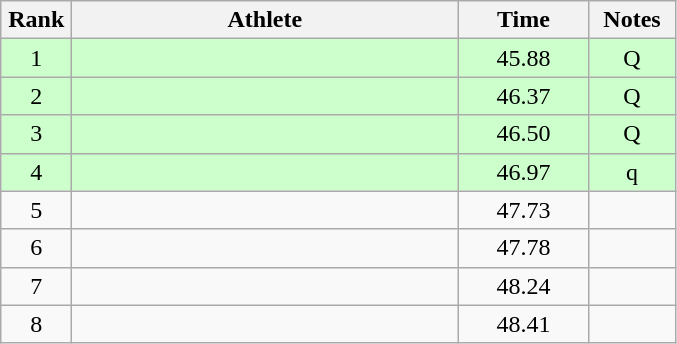<table class="wikitable" style="text-align:center">
<tr>
<th width=40>Rank</th>
<th width=250>Athlete</th>
<th width=80>Time</th>
<th width=50>Notes</th>
</tr>
<tr bgcolor=ccffcc>
<td>1</td>
<td align=left></td>
<td>45.88</td>
<td>Q</td>
</tr>
<tr bgcolor=ccffcc>
<td>2</td>
<td align=left></td>
<td>46.37</td>
<td>Q</td>
</tr>
<tr bgcolor=ccffcc>
<td>3</td>
<td align=left></td>
<td>46.50</td>
<td>Q</td>
</tr>
<tr bgcolor=ccffcc>
<td>4</td>
<td align=left></td>
<td>46.97</td>
<td>q</td>
</tr>
<tr>
<td>5</td>
<td align=left></td>
<td>47.73</td>
<td></td>
</tr>
<tr>
<td>6</td>
<td align=left></td>
<td>47.78</td>
<td></td>
</tr>
<tr>
<td>7</td>
<td align=left></td>
<td>48.24</td>
<td></td>
</tr>
<tr>
<td>8</td>
<td align=left></td>
<td>48.41</td>
<td></td>
</tr>
</table>
